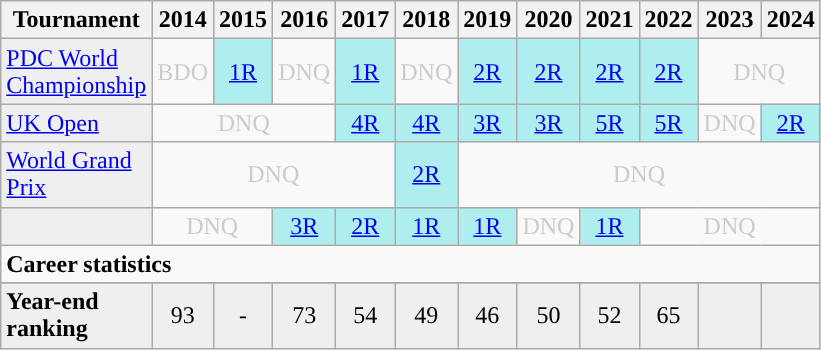<table class="wikitable" style="width:20%; margin:0">
<tr>
<th>Tournament</th>
<th>2014</th>
<th>2015</th>
<th>2016</th>
<th>2017</th>
<th>2018</th>
<th>2019</th>
<th>2020</th>
<th>2021</th>
<th>2022</th>
<th>2023</th>
<th>2024</th>
</tr>
<tr>
<td style="background:#efefef;"><a href='#'>PDC World Championship</a></td>
<td style="text-align:center; color:#ccc;">BDO</td>
<td style="text-align:center; background:#afeeee;"><a href='#'>1R</a></td>
<td style="text-align:center; color:#ccc;">DNQ</td>
<td style="text-align:center; background:#afeeee;"><a href='#'>1R</a></td>
<td style="text-align:center; color:#ccc;">DNQ</td>
<td style="text-align:center; background:#afeeee;"><a href='#'>2R</a></td>
<td style="text-align:center; background:#afeeee;"><a href='#'>2R</a></td>
<td style="text-align:center; background:#afeeee;"><a href='#'>2R</a></td>
<td style="text-align:center; background:#afeeee;"><a href='#'>2R</a></td>
<td colspan=2 style="text-align:center; color:#ccc;">DNQ</td>
</tr>
<tr>
<td style="background:#efefef;"><a href='#'>UK Open</a></td>
<td colspan="3" style="text-align:center; color:#ccc;">DNQ</td>
<td style="text-align:center; background:#afeeee;"><a href='#'>4R</a></td>
<td style="text-align:center; background:#afeeee;"><a href='#'>4R</a></td>
<td style="text-align:center; background:#afeeee;"><a href='#'>3R</a></td>
<td style="text-align:center; background:#afeeee;"><a href='#'>3R</a></td>
<td style="text-align:center; background:#afeeee;"><a href='#'>5R</a></td>
<td style="text-align:center; background:#afeeee;"><a href='#'>5R</a></td>
<td style="text-align:center; color:#ccc;">DNQ</td>
<td style="text-align:center; background:#afeeee;"><a href='#'>2R</a></td>
</tr>
<tr>
<td style="background:#efefef;"><a href='#'>World Grand Prix</a></td>
<td colspan="4" style="text-align:center; color:#ccc;">DNQ</td>
<td style="text-align:center; background:#afeeee;"><a href='#'>2R</a></td>
<td colspan="6" style="text-align:center; color:#ccc;">DNQ</td>
</tr>
<tr>
<td style="background:#efefef;"></td>
<td colspan="2" style="text-align:center; color:#ccc;">DNQ</td>
<td style="text-align:center; background:#afeeee;"><a href='#'>3R</a></td>
<td style="text-align:center; background:#afeeee;"><a href='#'>2R</a></td>
<td style="text-align:center; background:#afeeee;"><a href='#'>1R</a></td>
<td style="text-align:center; background:#afeeee;"><a href='#'>1R</a></td>
<td style="text-align:center; color:#ccc;">DNQ</td>
<td style="text-align:center; background:#afeeee;"><a href='#'>1R</a></td>
<td colspan=3 style="text-align:center; color:#ccc;">DNQ</td>
</tr>
<tr>
<td colspan="14" align="left"><strong>Career statistics</strong></td>
</tr>
<tr>
</tr>
<tr bgcolor="efefef">
<td align="left"><strong>Year-end ranking</strong></td>
<td style="text-align:center;">93</td>
<td style="text-align:center;">-</td>
<td style="text-align:center;">73</td>
<td style="text-align:center;">54</td>
<td style="text-align:center;">49</td>
<td style="text-align:center;">46</td>
<td style="text-align:center;">50</td>
<td style="text-align:center;">52</td>
<td style="text-align:center;">65</td>
<td></td>
<td></td>
</tr>
</table>
